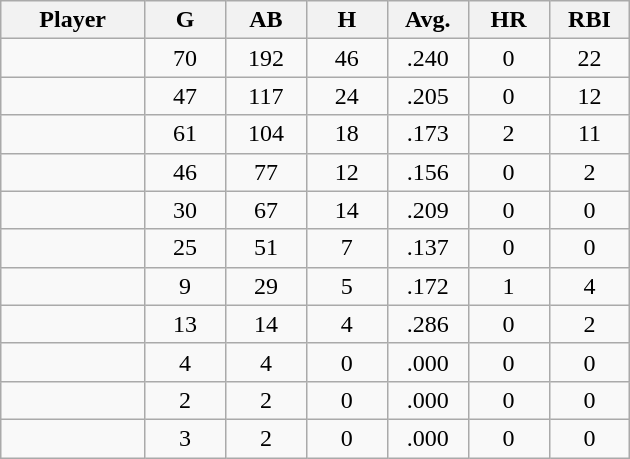<table class="wikitable sortable">
<tr>
<th bgcolor="#DDDDFF" width="16%">Player</th>
<th bgcolor="#DDDDFF" width="9%">G</th>
<th bgcolor="#DDDDFF" width="9%">AB</th>
<th bgcolor="#DDDDFF" width="9%">H</th>
<th bgcolor="#DDDDFF" width="9%">Avg.</th>
<th bgcolor="#DDDDFF" width="9%">HR</th>
<th bgcolor="#DDDDFF" width="9%">RBI</th>
</tr>
<tr align="center">
<td></td>
<td>70</td>
<td>192</td>
<td>46</td>
<td>.240</td>
<td>0</td>
<td>22</td>
</tr>
<tr align="center">
<td></td>
<td>47</td>
<td>117</td>
<td>24</td>
<td>.205</td>
<td>0</td>
<td>12</td>
</tr>
<tr align="center">
<td></td>
<td>61</td>
<td>104</td>
<td>18</td>
<td>.173</td>
<td>2</td>
<td>11</td>
</tr>
<tr align="center">
<td></td>
<td>46</td>
<td>77</td>
<td>12</td>
<td>.156</td>
<td>0</td>
<td>2</td>
</tr>
<tr align="center">
<td></td>
<td>30</td>
<td>67</td>
<td>14</td>
<td>.209</td>
<td>0</td>
<td>0</td>
</tr>
<tr align="center">
<td></td>
<td>25</td>
<td>51</td>
<td>7</td>
<td>.137</td>
<td>0</td>
<td>0</td>
</tr>
<tr align="center">
<td></td>
<td>9</td>
<td>29</td>
<td>5</td>
<td>.172</td>
<td>1</td>
<td>4</td>
</tr>
<tr align="center">
<td></td>
<td>13</td>
<td>14</td>
<td>4</td>
<td>.286</td>
<td>0</td>
<td>2</td>
</tr>
<tr align="center">
<td></td>
<td>4</td>
<td>4</td>
<td>0</td>
<td>.000</td>
<td>0</td>
<td>0</td>
</tr>
<tr align="center">
<td></td>
<td>2</td>
<td>2</td>
<td>0</td>
<td>.000</td>
<td>0</td>
<td>0</td>
</tr>
<tr align="center">
<td></td>
<td>3</td>
<td>2</td>
<td>0</td>
<td>.000</td>
<td>0</td>
<td>0</td>
</tr>
</table>
